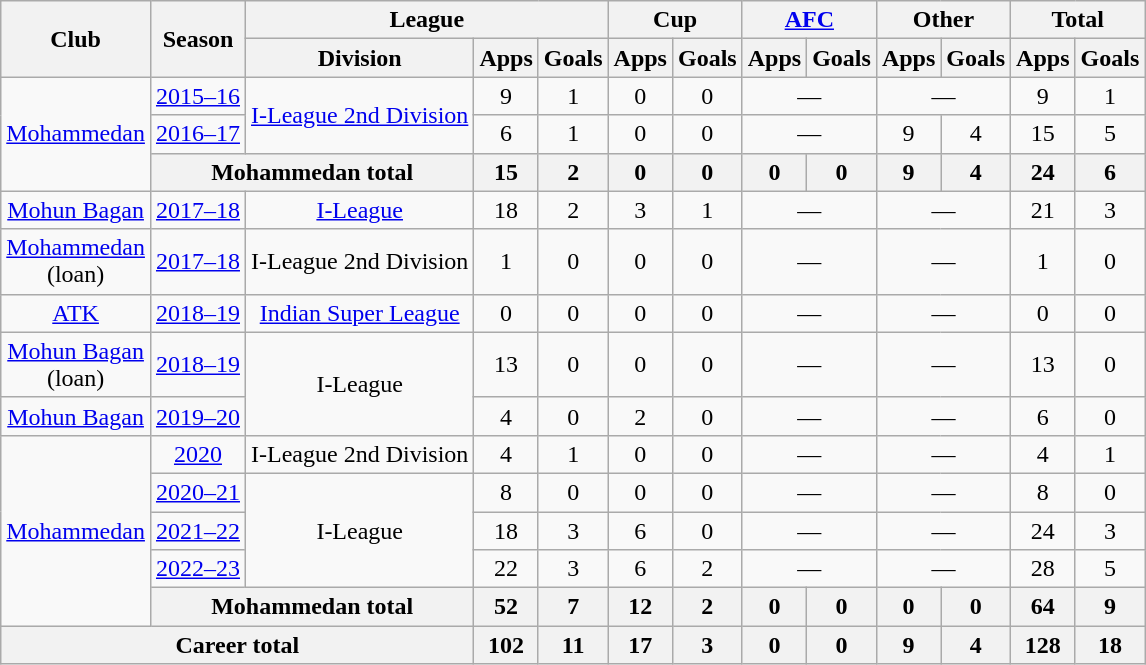<table class="wikitable" style="text-align: center;">
<tr>
<th rowspan="2">Club</th>
<th rowspan="2">Season</th>
<th colspan="3">League</th>
<th colspan="2">Cup</th>
<th colspan="2"><a href='#'>AFC</a></th>
<th colspan="2">Other</th>
<th colspan="2">Total</th>
</tr>
<tr>
<th>Division</th>
<th>Apps</th>
<th>Goals</th>
<th>Apps</th>
<th>Goals</th>
<th>Apps</th>
<th>Goals</th>
<th>Apps</th>
<th>Goals</th>
<th>Apps</th>
<th>Goals</th>
</tr>
<tr>
<td rowspan="3"><a href='#'>Mohammedan</a></td>
<td><a href='#'>2015–16</a></td>
<td rowspan="2"><a href='#'>I-League 2nd Division</a></td>
<td>9</td>
<td>1</td>
<td>0</td>
<td>0</td>
<td colspan="2">—</td>
<td colspan="2">—</td>
<td>9</td>
<td>1</td>
</tr>
<tr>
<td><a href='#'>2016–17</a></td>
<td>6</td>
<td>1</td>
<td>0</td>
<td>0</td>
<td colspan="2">—</td>
<td>9</td>
<td>4</td>
<td>15</td>
<td>5</td>
</tr>
<tr>
<th colspan="2">Mohammedan total</th>
<th>15</th>
<th>2</th>
<th>0</th>
<th>0</th>
<th>0</th>
<th>0</th>
<th>9</th>
<th>4</th>
<th>24</th>
<th>6</th>
</tr>
<tr>
<td rowspan="1"><a href='#'>Mohun Bagan</a></td>
<td><a href='#'>2017–18</a></td>
<td rowspan="1"><a href='#'>I-League</a></td>
<td>18</td>
<td>2</td>
<td>3</td>
<td>1</td>
<td colspan="2">—</td>
<td colspan="2">—</td>
<td>21</td>
<td>3</td>
</tr>
<tr>
<td rowspan="1"><a href='#'>Mohammedan</a> <br>(loan)</td>
<td><a href='#'>2017–18</a></td>
<td rowspan="1">I-League 2nd Division</td>
<td>1</td>
<td>0</td>
<td>0</td>
<td>0</td>
<td colspan="2">—</td>
<td colspan="2">—</td>
<td>1</td>
<td>0</td>
</tr>
<tr>
<td rowspan="1"><a href='#'>ATK</a></td>
<td><a href='#'>2018–19</a></td>
<td rowspan="1"><a href='#'>Indian Super League</a></td>
<td>0</td>
<td>0</td>
<td>0</td>
<td>0</td>
<td colspan="2">—</td>
<td colspan="2">—</td>
<td>0</td>
<td>0</td>
</tr>
<tr>
<td rowspan="1"><a href='#'>Mohun Bagan</a> <br>(loan)</td>
<td><a href='#'>2018–19</a></td>
<td rowspan="2">I-League</td>
<td>13</td>
<td>0</td>
<td>0</td>
<td>0</td>
<td colspan="2">—</td>
<td colspan="2">—</td>
<td>13</td>
<td>0</td>
</tr>
<tr>
<td rowspan="1"><a href='#'>Mohun Bagan</a></td>
<td><a href='#'>2019–20</a></td>
<td>4</td>
<td>0</td>
<td>2</td>
<td>0</td>
<td colspan="2">—</td>
<td colspan="2">—</td>
<td>6</td>
<td>0</td>
</tr>
<tr>
<td rowspan="5"><a href='#'>Mohammedan</a></td>
<td><a href='#'>2020</a></td>
<td rowspan="1">I-League 2nd Division</td>
<td>4</td>
<td>1</td>
<td>0</td>
<td>0</td>
<td colspan="2">—</td>
<td colspan="2">—</td>
<td>4</td>
<td>1</td>
</tr>
<tr>
<td><a href='#'>2020–21</a></td>
<td rowspan="3">I-League</td>
<td>8</td>
<td>0</td>
<td>0</td>
<td>0</td>
<td colspan="2">—</td>
<td colspan="2">—</td>
<td>8</td>
<td>0</td>
</tr>
<tr>
<td><a href='#'>2021–22</a></td>
<td>18</td>
<td>3</td>
<td>6</td>
<td>0</td>
<td colspan="2">—</td>
<td colspan="2">—</td>
<td>24</td>
<td>3</td>
</tr>
<tr>
<td><a href='#'>2022–23</a></td>
<td>22</td>
<td>3</td>
<td>6</td>
<td>2</td>
<td colspan="2">—</td>
<td colspan="2">—</td>
<td>28</td>
<td>5</td>
</tr>
<tr>
<th colspan="2">Mohammedan total</th>
<th>52</th>
<th>7</th>
<th>12</th>
<th>2</th>
<th>0</th>
<th>0</th>
<th>0</th>
<th>0</th>
<th>64</th>
<th>9</th>
</tr>
<tr>
<th colspan="3">Career total</th>
<th>102</th>
<th>11</th>
<th>17</th>
<th>3</th>
<th>0</th>
<th>0</th>
<th>9</th>
<th>4</th>
<th>128</th>
<th>18</th>
</tr>
</table>
